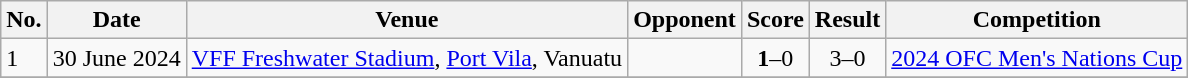<table class="wikitable">
<tr>
<th>No.</th>
<th>Date</th>
<th>Venue</th>
<th>Opponent</th>
<th>Score</th>
<th>Result</th>
<th>Competition</th>
</tr>
<tr>
<td>1</td>
<td>30 June 2024</td>
<td><a href='#'>VFF Freshwater Stadium</a>, <a href='#'>Port Vila</a>, Vanuatu</td>
<td></td>
<td align=center><strong>1</strong>–0</td>
<td align=center>3–0</td>
<td><a href='#'>2024 OFC Men's Nations Cup</a></td>
</tr>
<tr>
</tr>
</table>
